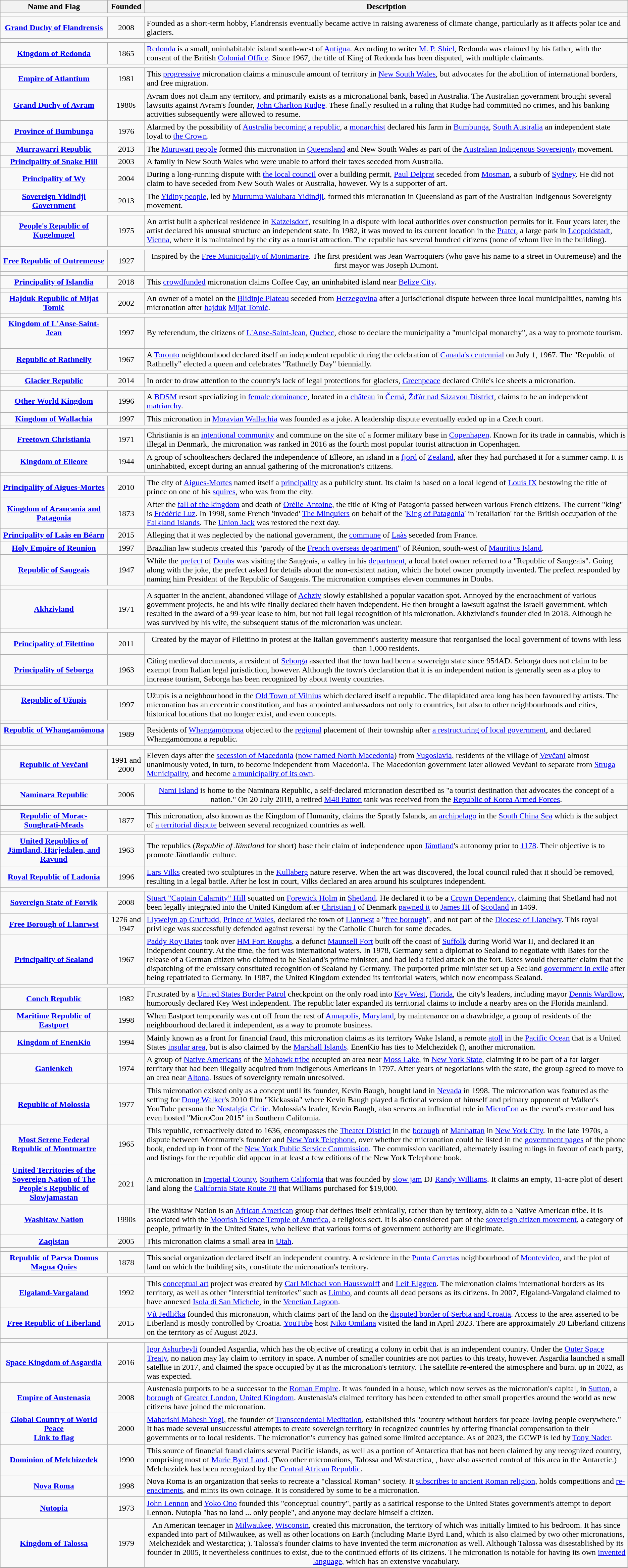<table class="wikitable sortable" style="text-align: center;">
<tr>
<th>Name and Flag</th>
<th>Founded</th>
<th>Description</th>
</tr>
<tr>
<td colspan="3"></td>
</tr>
<tr>
<td style="font-weight: bold;"><a href='#'>Grand Duchy of Flandrensis</a><br></td>
<td>2008</td>
<td style="text-align: left;">Founded as a short-term hobby, Flandrensis eventually became active in raising awareness of climate change, particularly as it affects polar ice and glaciers.</td>
</tr>
<tr>
<td colspan="3"></td>
</tr>
<tr>
<td style="font-weight: bold;"><a href='#'>Kingdom of Redonda</a><br></td>
<td>1865</td>
<td style="text-align: left;"><a href='#'>Redonda</a> is a small, uninhabitable island south-west of <a href='#'>Antigua</a>. According to writer <a href='#'>M. P. Shiel</a>, Redonda was claimed by his father, with the consent of the British <a href='#'>Colonial Office</a>. Since 1967, the title of King of Redonda has been disputed, with multiple claimants.</td>
</tr>
<tr>
<td colspan="3"></td>
</tr>
<tr>
<td style="font-weight: bold;"><a href='#'>Empire of Atlantium</a><br></td>
<td>1981</td>
<td style="text-align: left;">This <a href='#'>progressive</a> micronation claims a minuscule amount of territory in <a href='#'>New South Wales</a>, but advocates for the abolition of international borders, and free migration.</td>
</tr>
<tr>
<td style="font-weight: bold;"><a href='#'>Grand Duchy of Avram</a></td>
<td data-sort-value=1979.5>1980s</td>
<td style="text-align: left;">Avram does not claim any territory, and primarily exists as a micronational bank, based in Australia. The Australian government brought several lawsuits against Avram's founder, <a href='#'>John Charlton Rudge</a>. These finally resulted in a ruling that Rudge had committed no crimes, and his banking activities subsequently were allowed to resume.</td>
</tr>
<tr>
<td style="font-weight: bold;"><a href='#'>Province of Bumbunga</a><br></td>
<td>1976</td>
<td style="text-align: left;">Alarmed by the possibility of <a href='#'>Australia becoming a republic</a>, a <a href='#'>monarchist</a> declared his farm in <a href='#'>Bumbunga</a>, <a href='#'>South Australia</a> an independent state loyal to <a href='#'>the Crown</a>.</td>
</tr>
<tr>
<td style="font-weight: bold;"><a href='#'>Murrawarri Republic</a><br></td>
<td>2013</td>
<td style="text-align: left;">The <a href='#'>Muruwari people</a> formed this micronation in <a href='#'>Queensland</a> and New South Wales as part of the <a href='#'>Australian Indigenous Sovereignty</a> movement.</td>
</tr>
<tr>
<td style="font-weight: bold;"><a href='#'>Principality of Snake Hill</a><br></td>
<td>2003</td>
<td style="text-align: left;">A family in New South Wales who were unable to afford their taxes seceded from Australia.</td>
</tr>
<tr>
<td style="font-weight: bold;"><a href='#'>Principality of Wy</a><br></td>
<td>2004</td>
<td style="text-align: left;">During a long-running dispute with <a href='#'>the local council</a> over a building permit, <a href='#'>Paul Delprat</a> seceded from <a href='#'>Mosman</a>, a suburb of <a href='#'>Sydney</a>. He did not claim to have seceded from New South Wales or Australia, however. Wy is a supporter of art.</td>
</tr>
<tr>
<td style="font-weight: bold;"><a href='#'>Sovereign Yidindji Government</a><br></td>
<td>2013</td>
<td style="text-align: left;">The <a href='#'>Yidiny people</a>, led by <a href='#'>Murrumu Walubara Yidindji</a>, formed this micronation in Queensland as part of the Australian Indigenous Sovereignty movement.</td>
</tr>
<tr>
<td colspan="3"></td>
</tr>
<tr>
<td style="font-weight: bold;"><a href='#'>People's Republic of Kugelmugel</a><br></td>
<td>1975</td>
<td style="text-align: left;">An artist built a spherical residence in <a href='#'>Katzelsdorf</a>, resulting in a dispute with local authorities over construction permits for it. Four years later, the artist declared his unusual structure an independent state. In 1982, it was moved to its current location in the <a href='#'>Prater</a>, a large park in <a href='#'>Leopoldstadt</a>, <a href='#'>Vienna</a>, where it is maintained by the city as a tourist attraction. The republic has several hundred citizens (none of whom live in the building).</td>
</tr>
<tr>
<td colspan="3"></td>
</tr>
<tr>
<td style="font-weight: bold;"><a href='#'>Free Republic of Outremeuse</a></td>
<td>1927</td>
<td>Inspired by the <a href='#'>Free Municipality of Montmartre</a>. The first president was Jean Warroquiers (who gave his name to a street in Outremeuse) and the first mayor was Joseph Dumont.</td>
</tr>
<tr>
<td colspan="3"></td>
</tr>
<tr>
<td style="font-weight: bold;"><a href='#'>Principality of Islandia</a><br></td>
<td>2018</td>
<td style="text-align: left;">This <a href='#'>crowdfunded</a> micronation claims Coffee Cay, an uninhabited island near <a href='#'>Belize City</a>.</td>
</tr>
<tr>
<td colspan="3"></td>
</tr>
<tr>
<td style="font-weight: bold;"><a href='#'>Hajduk Republic of Mijat Tomić</a></td>
<td>2002</td>
<td style="text-align: left;">An owner of a motel on the <a href='#'>Blidinje Plateau</a> seceded from <a href='#'>Herzegovina</a> after a jurisdictional dispute between three local municipalities, naming his micronation after <a href='#'>hajduk</a> <a href='#'>Mijat Tomić</a>.</td>
</tr>
<tr>
<td colspan="3"></td>
</tr>
<tr>
<td style="font-weight: bold;"><a href='#'>Kingdom of L'Anse-Saint-Jean</a><br><br></td>
<td>1997</td>
<td style="text-align: left;">By referendum, the citizens of <a href='#'>L'Anse-Saint-Jean</a>, <a href='#'>Quebec</a>, chose to declare the municipality a "municipal monarchy", as a way to promote tourism.</td>
</tr>
<tr>
<td style="font-weight: bold;"><a href='#'>Republic of Rathnelly</a><br></td>
<td>1967</td>
<td style="text-align: left;">A <a href='#'>Toronto</a> neighbourhood declared itself an independent republic during the celebration of <a href='#'>Canada's centennial</a> on July 1, 1967. The "Republic of Rathnelly" elected a queen and celebrates "Rathnelly Day" biennially.</td>
</tr>
<tr>
<td colspan="3"></td>
</tr>
<tr>
<td style="font-weight: bold;"><a href='#'>Glacier Republic</a><br></td>
<td>2014</td>
<td style="text-align: left;">In order to draw attention to the country's lack of legal protections for glaciers, <a href='#'>Greenpeace</a> declared Chile's ice sheets a micronation.</td>
</tr>
<tr>
<td colspan="3"></td>
</tr>
<tr>
<td style="font-weight: bold;"><a href='#'>Other World Kingdom</a><br></td>
<td>1996</td>
<td style="text-align: left;">A <a href='#'>BDSM</a> resort specializing in <a href='#'>female dominance</a>, located in a <a href='#'>château</a> in <a href='#'>Černá</a>, <a href='#'>Žďár nad Sázavou District</a>, claims to be an independent <a href='#'>matriarchy</a>.</td>
</tr>
<tr>
<td style="font-weight: bold;"><a href='#'>Kingdom of Wallachia</a><br></td>
<td>1997</td>
<td style="text-align: left;">This micronation in <a href='#'>Moravian Wallachia</a> was founded as a joke. A leadership dispute eventually ended up in a Czech court.</td>
</tr>
<tr>
<td colspan="3"></td>
</tr>
<tr>
<td style="font-weight: bold;"><a href='#'>Freetown Christiania</a><br></td>
<td>1971</td>
<td style="text-align: left;">Christiania is an <a href='#'>intentional community</a> and commune on the site of a former military base in <a href='#'>Copenhagen</a>. Known for its trade in cannabis, which is illegal in Denmark, the micronation was ranked in 2016 as the fourth most popular tourist attraction in Copenhagen.</td>
</tr>
<tr>
<td style="font-weight: bold;"><a href='#'>Kingdom of Elleore</a><br></td>
<td>1944</td>
<td style="text-align: left;">A group of schoolteachers declared the independence of Elleore, an island in a <a href='#'>fjord</a> of <a href='#'>Zealand</a>, after they had purchased it for a summer camp. It is uninhabited, except during an annual gathering of the micronation's citizens.</td>
</tr>
<tr>
<td colspan="3"></td>
</tr>
<tr>
<td style="font-weight: bold;"><a href='#'>Principality of Aigues-Mortes</a><br></td>
<td>2010</td>
<td style="text-align: left;">The city of <a href='#'>Aigues-Mortes</a> named itself a <a href='#'>principality</a> as a publicity stunt. Its claim is based on a local legend of <a href='#'>Louis IX</a> bestowing the title of prince on one of his <a href='#'>squires</a>, who was from the city.</td>
</tr>
<tr>
<td style="font-weight: bold;"><a href='#'>Kingdom of Araucanía and Patagonia</a><br></td>
<td>1873</td>
<td style="text-align: left;">After the <a href='#'>fall of the kingdom</a> and death of <a href='#'>Orélie-Antoine</a>, the title of King of Patagonia passed between various French citizens. The current "king" is <a href='#'>Frédéric Luz</a>. In 1998, some French 'invaded' <a href='#'>The Minquiers</a> on behalf of the '<a href='#'>King of Patagonia</a>' in 'retaliation' for the British occupation of the <a href='#'>Falkland Islands</a>. The <a href='#'>Union Jack</a> was restored the next day.</td>
</tr>
<tr>
<td style="font-weight: bold;"><a href='#'>Principality of Laàs en Béarn</a><br></td>
<td>2015</td>
<td style="text-align: left;">Alleging that it was neglected by the national government, the <a href='#'>commune</a> of <a href='#'>Laàs</a> seceded from France.</td>
</tr>
<tr>
<td style="font-weight: bold;"><a href='#'>Holy Empire of Reunion</a><br></td>
<td>1997</td>
<td style="text-align: left;">Brazilian law students created this "parody of the <a href='#'>French overseas department</a>" of Réunion, south-west of <a href='#'>Mauritius Island</a>.</td>
</tr>
<tr>
<td style="font-weight: bold;"><a href='#'>Republic of Saugeais</a><br></td>
<td>1947</td>
<td style="text-align: left;">While the <a href='#'>prefect</a> of <a href='#'>Doubs</a> was visiting the Saugeais, a valley in his <a href='#'>department</a>, a local hotel owner referred to a "Republic of Saugeais". Going along with the joke, the prefect asked for details about the non-existent nation, which the hotel owner promptly invented. The prefect responded by naming him President of the Republic of Saugeais. The micronation comprises eleven communes in Doubs.</td>
</tr>
<tr>
<td colspan="3"></td>
</tr>
<tr>
<td style="font-weight: bold;"><a href='#'>Akhzivland</a><br></td>
<td>1971</td>
<td style="text-align: left;">A squatter in the ancient, abandoned village of <a href='#'>Achziv</a> slowly established a popular vacation spot. Annoyed by the encroachment of various government projects, he and his wife finally declared their haven independent. He then brought a lawsuit against the Israeli government, which resulted in the award of a 99-year lease to him, but not full legal recognition of his micronation. Akhzivland's founder died in 2018. Although he was survived by his wife, the subsequent status of the micronation was unclear.</td>
</tr>
<tr>
<td colspan="3"></td>
</tr>
<tr>
<td style="font-weight: bold;"><a href='#'>Principality of Filettino</a><br></td>
<td>2011</td>
<td>Created by the mayor of Filettino in protest at the Italian government's austerity measure that reorganised the local government of towns with less than 1,000 residents.</td>
</tr>
<tr>
<td style="font-weight: bold;"><a href='#'>Principality of Seborga</a><br></td>
<td>1963</td>
<td style="text-align: left;">Citing medieval documents, a resident of <a href='#'>Seborga</a> asserted that the town had been a sovereign state since 954AD. Seborga does not claim to be exempt from Italian legal jurisdiction, however. Although the town's declaration that it is an independent nation is generally seen as a ploy to increase tourism, Seborga has been recognized by about twenty countries.</td>
</tr>
<tr>
<td colspan="3"></td>
</tr>
<tr>
<td style="font-weight: bold;"><a href='#'>Republic of Užupis</a><br><br></td>
<td>1997</td>
<td style="text-align: left;">Užupis is a neighbourhood in the <a href='#'>Old Town of Vilnius</a> which declared itself a republic. The dilapidated area long has been favoured by artists. The micronation has an eccentric constitution, and has appointed ambassadors not only to countries, but also to other neighbourhoods and cities, historical locations that no longer exist, and even concepts.</td>
</tr>
<tr>
<td colspan="3"></td>
</tr>
<tr>
<td style="font-weight: bold;"><a href='#'>Republic of Whangamōmona</a><br><br></td>
<td>1989</td>
<td style="text-align: left;">Residents of <a href='#'>Whangamōmona</a> objected to the <a href='#'>regional</a> placement of their township after <a href='#'>a restructuring of local government</a>, and declared Whangamōmona a republic.</td>
</tr>
<tr>
<td colspan="3"></td>
</tr>
<tr>
<td style="font-weight: bold;"><a href='#'>Republic of Vevčani</a><br></td>
<td>1991 and 2000</td>
<td style="text-align: left;">Eleven days after the <a href='#'>secession of Macedonia</a> (<a href='#'>now named North Macedonia</a>) from <a href='#'>Yugoslavia</a>, residents of the village of <a href='#'>Vevčani</a> almost unanimously voted, in turn, to become independent from Macedonia. The Macedonian government later allowed Vevčani to separate from <a href='#'>Struga Municipality</a>, and become <a href='#'>a municipality of its own</a>.</td>
</tr>
<tr>
<td colspan="3"></td>
</tr>
<tr>
<td style="font-weight: bold;"><a href='#'>Naminara Republic</a><br></td>
<td>2006</td>
<td><a href='#'>Nami Island</a> is home to the Naminara Republic, a self-declared micronation described as  "a tourist destination that advocates the concept of a nation." On 20 July 2018, a retired <a href='#'>M48 Patton</a> tank was received from the <a href='#'>Republic of Korea Armed Forces</a>.</td>
</tr>
<tr>
<td colspan="3"></td>
</tr>
<tr>
<td style="font-weight: bold;"><a href='#'>Republic of Morac-Songhrati-Meads</a><br></td>
<td>1877</td>
<td style="text-align: left;">This micronation, also known as the Kingdom of Humanity, claims the Spratly Islands, an <a href='#'>archipelago</a> in the <a href='#'>South China Sea</a> which is the subject of <a href='#'>a territorial dispute</a> between several recognized countries as well.</td>
</tr>
<tr>
<td colspan="3"></td>
</tr>
<tr>
<td style="font-weight: bold;"><a href='#'>United Republics of Jämtland, Härjedalen, and Ravund</a><br></td>
<td>1963</td>
<td style="text-align: left;">The republics (<em>Republic of Jämtland</em> for short) base their claim of independence upon <a href='#'>Jämtland</a>'s autonomy prior to <a href='#'>1178</a>. Their objective is to promote Jämtlandic culture.</td>
</tr>
<tr>
<td style="font-weight: bold;"><a href='#'>Royal Republic of Ladonia</a><br></td>
<td>1996</td>
<td style="text-align: left;"><a href='#'>Lars Vilks</a> created two sculptures in the <a href='#'>Kullaberg</a> nature reserve. When the art was discovered, the local council ruled that it should be removed, resulting in a legal battle. After he lost in court, Vilks declared an area around his sculptures independent.</td>
</tr>
<tr>
<td colspan="3"></td>
</tr>
<tr>
<td style="font-weight: bold;"><a href='#'>Sovereign State of Forvik</a><br></td>
<td>2008</td>
<td style="text-align: left;"><a href='#'>Stuart "Captain Calamity" Hill</a> squatted on <a href='#'>Forewick Holm</a> in <a href='#'>Shetland</a>. He declared it to be a <a href='#'>Crown Dependency</a>, claiming that Shetland had not been legally integrated into the United Kingdom after <a href='#'>Christian I</a> of Denmark <a href='#'>pawned it</a> to <a href='#'>James III</a> of <a href='#'>Scotland</a> in 1469.</td>
</tr>
<tr>
<td style="font-weight: bold;"><a href='#'>Free Borough of Llanrwst</a><br></td>
<td>1276 and 1947</td>
<td style="text-align: left;"><a href='#'>Llywelyn ap Gruffudd</a>, <a href='#'>Prince of Wales</a>, declared the town of <a href='#'>Llanrwst</a> a "<a href='#'>free borough</a>", and not part of the <a href='#'>Diocese of Llanelwy</a>. This royal privilege was successfully defended against reversal by the Catholic Church for some decades.</td>
</tr>
<tr>
<td style="font-weight: bold;"><a href='#'>Principality of Sealand</a><br></td>
<td>1967</td>
<td style="text-align: left;"><a href='#'>Paddy Roy Bates</a> took over <a href='#'>HM Fort Roughs</a>, a defunct <a href='#'>Maunsell Fort</a> built off the coast of <a href='#'>Suffolk</a> during World War II, and declared it an independent country. At the time, the fort was international waters. In 1978, Germany sent a diplomat to Sealand to negotiate with Bates for the release of a German citizen who claimed to be Sealand's prime minister, and had led a failed attack on the fort. Bates would thereafter claim that the dispatching of the emissary constituted recognition of Sealand by Germany. The purported prime minister set up a Sealand <a href='#'>government in exile</a> after being repatriated to Germany. In 1987, the United Kingdom extended its territorial waters, which now encompass Sealand.</td>
</tr>
<tr>
<td colspan="3"></td>
</tr>
<tr>
<td style="font-weight: bold;"><a href='#'>Conch Republic</a><br></td>
<td>1982</td>
<td style="text-align: left;">Frustrated by a <a href='#'>United States Border Patrol</a> checkpoint on the only road into <a href='#'>Key West</a>, <a href='#'>Florida</a>, the city's leaders, including mayor <a href='#'>Dennis Wardlow</a>, humorously declared Key West independent. The republic later expanded its territorial claims to include a nearby area on the Florida mainland.</td>
</tr>
<tr>
<td style="font-weight: bold;"><a href='#'>Maritime Republic of Eastport</a></td>
<td>1998</td>
<td style="text-align: left;">When Eastport temporarily was cut off from the rest of <a href='#'>Annapolis</a>, <a href='#'>Maryland</a>, by maintenance on a drawbridge, a group of residents of the neighbourhood declared it independent, as a way to promote business.</td>
</tr>
<tr>
<td style="font-weight: bold;"><a href='#'>Kingdom of EnenKio</a><br></td>
<td>1994</td>
<td style="text-align: left;">Mainly known as a front for financial fraud, this micronation claims as its territory Wake Island, a remote <a href='#'>atoll</a> in the <a href='#'>Pacific Ocean</a> that is a United States <a href='#'>insular area</a>, but is also claimed by the <a href='#'>Marshall Islands</a>. EnenKio has ties to Melchezidek (), another micronation.</td>
</tr>
<tr>
<td style="font-weight: bold;"><a href='#'>Ganienkeh</a></td>
<td>1974</td>
<td style="text-align: left;">A group of <a href='#'>Native Americans</a> of the <a href='#'>Mohawk tribe</a> occupied an area near <a href='#'>Moss Lake</a>, in <a href='#'>New York State</a>, claiming it to be part of a far larger territory that had been illegally acquired from indigenous Americans in 1797. After years of negotiations with the state, the group agreed to move to an area near <a href='#'>Altona</a>. Issues of sovereignty remain unresolved.</td>
</tr>
<tr>
<td style="font-weight: bold;"><a href='#'>Republic of Molossia</a><br></td>
<td>1977</td>
<td style="text-align: left;">This micronation existed only as a concept until its founder, Kevin Baugh, bought land in <a href='#'>Nevada</a> in 1998. The micronation was featured as the setting for <a href='#'>Doug Walker</a>'s 2010 film "Kickassia" where Kevin Baugh played a fictional version of himself and primary opponent of Walker's YouTube persona the <a href='#'>Nostalgia Critic</a>. Molossia's leader, Kevin Baugh, also servers an influential role in <a href='#'>MicroCon</a> as the event's creator and has even hosted "MicroCon 2015" in Southern California.</td>
</tr>
<tr>
<td style="font-weight: bold;"><a href='#'>Most Serene Federal Republic of Montmartre</a></td>
<td data-sort-value=1965>1965</td>
<td style="text-align: left;">This republic, retroactively dated to 1636, encompasses the <a href='#'>Theater District</a> in the <a href='#'>borough</a> of <a href='#'>Manhattan</a> in <a href='#'>New York City</a>. In the late 1970s, a dispute between Montmartre's founder and <a href='#'>New York Telephone</a>, over whether the micronation could be listed in the <a href='#'>government pages</a> of the phone book, ended up in front of the <a href='#'>New York Public Service Commission</a>. The commission vacillated, alternately issuing rulings in favour of each party, and listings for the republic did appear in at least a few editions of the New York Telephone book.</td>
</tr>
<tr>
<td style="font-weight: bold;"><a href='#'>United Territories of the Sovereign Nation of The People's Republic of Slowjamastan</a></td>
<td>2021</td>
<td style="text-align: left;">A micronation in <a href='#'>Imperial County</a>, <a href='#'>Southern California</a> that was founded by <a href='#'>slow jam</a> DJ <a href='#'>Randy Williams</a>. It claims an empty, 11-acre plot of desert land along the <a href='#'>California State Route 78</a> that Williams purchased for $19,000.</td>
</tr>
<tr>
<td style="font-weight: bold;"><a href='#'>Washitaw Nation</a><br></td>
<td data-sort-value=1989.5>1990s</td>
<td style="text-align: left;">The Washitaw Nation is an <a href='#'>African American</a> group that defines itself ethnically, rather than by territory, akin to a Native American tribe. It is associated with the <a href='#'>Moorish Science Temple of America</a>, a religious sect. It is also considered part of the <a href='#'>sovereign citizen movement</a>, a category of people, primarily in the United States, who believe that various forms of government authority are illegitimate.</td>
</tr>
<tr>
<td style="font-weight: bold;"><a href='#'>Zaqistan</a><br></td>
<td>2005</td>
<td style="text-align: left;">This micronation claims a small area in <a href='#'>Utah</a>.</td>
</tr>
<tr>
<td colspan="3"></td>
</tr>
<tr>
<td style="font-weight: bold;"><a href='#'>Republic of Parva Domus Magna Quies</a><br></td>
<td>1878</td>
<td style="text-align: left;">This social organization declared itself an independent country. A residence in the <a href='#'>Punta Carretas</a> neighbourhood of <a href='#'>Montevideo</a>, and the plot of land on which the building sits, constitute the micronation's territory.</td>
</tr>
<tr>
<td colspan="3"></td>
</tr>
<tr>
<td style="font-weight: bold;"><a href='#'>Elgaland-Vargaland</a><br></td>
<td>1992</td>
<td style="text-align: left;">This <a href='#'>conceptual art</a> project was created by <a href='#'>Carl Michael von Hausswolff</a> and <a href='#'>Leif Elggren</a>. The micronation claims international borders as its territory, as well as other "interstitial territories" such as <a href='#'>Limbo</a>, and counts all dead persons as its citizens. In 2007, Elgaland-Vargaland claimed to have annexed <a href='#'>Isola di San Michele</a>, in the <a href='#'>Venetian Lagoon</a>.</td>
</tr>
<tr>
<td style="font-weight: bold;"><a href='#'>Free Republic of Liberland</a><br></td>
<td>2015</td>
<td style="text-align: left;"><a href='#'>Vít Jedlička</a> founded this micronation, which claims part of the land on the <a href='#'>disputed border of Serbia and Croatia</a>. Access to the area asserted to be Liberland is mostly controlled by Croatia. <a href='#'>YouTube</a> host <a href='#'>Niko Omilana</a> visited the land in April 2023. There are approximately 20 Liberland citizens on the territory as of August 2023.</td>
</tr>
<tr>
<td colspan="3"></td>
</tr>
<tr>
<td style="font-weight: bold;"><a href='#'>Space Kingdom of Asgardia</a><br></td>
<td>2016</td>
<td style="text-align: left;"><a href='#'>Igor Ashurbeyli</a> founded Asgardia, which has the objective of creating a colony in orbit that is an independent country. Under the <a href='#'>Outer Space Treaty</a>, no nation may lay claim to territory in space. A number of smaller countries are not parties to this treaty, however. Asgardia launched a small satellite in 2017, and claimed the space occupied by it as the micronation's territory. The satellite re-entered the atmosphere and burnt up in 2022, as was expected.</td>
</tr>
<tr>
<td style="font-weight: bold;"><a href='#'>Empire of Austenasia</a><br></td>
<td>2008</td>
<td style="text-align: left;">Austenasia purports to be a successor to the <a href='#'>Roman Empire</a>. It was founded in a house, which now serves as the micronation's capital, in <a href='#'>Sutton</a>, a <a href='#'>borough</a> of <a href='#'>Greater London</a>, <a href='#'>United Kingdom</a>. Austenasia's claimed territory has been extended to other small properties around the world as new citizens have joined the micronation.</td>
</tr>
<tr>
<td style="font-weight: bold;"><a href='#'>Global Country of World Peace</a><br><a href='#'>Link to flag</a></td>
<td>2000</td>
<td style="text-align: left;"><a href='#'>Maharishi Mahesh Yogi</a>, the founder of <a href='#'>Transcendental Meditation</a>, established this "country without borders for peace-loving people everywhere." It has made several unsuccessful attempts to create sovereign territory in recognized countries by offering financial compensation to their governments or to local residents. The micronation's currency has gained some limited acceptance. As of 2023, the GCWP is led by <a href='#'>Tony Nader</a>.</td>
</tr>
<tr>
<td style="font-weight: bold;"><a href='#'>Dominion of Melchizedek</a><br></td>
<td>1990</td>
<td style="text-align: left;">This source of financial fraud claims several Pacific islands, as well as a portion of Antarctica that has not been claimed by any recognized country, comprising most of <a href='#'>Marie Byrd Land</a>. (Two other micronations, Talossa and Westarctica, , have also asserted control of this area in the Antarctic.) Melchezidek has been recognized by the <a href='#'>Central African Republic</a>.</td>
</tr>
<tr>
<td style="font-weight: bold;"><a href='#'>Nova Roma</a><br></td>
<td>1998</td>
<td style="text-align: left;">Nova Roma is an organization that seeks to recreate a "classical Roman" society. It <a href='#'>subscribes to ancient Roman religion</a>, holds competitions and <a href='#'>re-enactments</a>, and mints its own coinage. It is considered by some to be a micronation.</td>
</tr>
<tr>
<td style="font-weight: bold;"><a href='#'>Nutopia</a><br></td>
<td>1973</td>
<td style="text-align: left;"><a href='#'>John Lennon</a> and <a href='#'>Yoko Ono</a> founded this "conceptual country", partly as a satirical response to the United States government's attempt to deport Lennon. Nutopia "has no land ... only people", and anyone may declare himself a citizen.</td>
</tr>
<tr>
<td style="font-weight: bold;"><a href='#'>Kingdom of Talossa</a><br></td>
<td>1979</td>
<td>An American teenager in <a href='#'>Milwaukee</a>, <a href='#'>Wisconsin</a>, created this micronation, the territory of which was initially limited to his bedroom. It has since expanded into part of Milwaukee, as well as other locations on Earth (including Marie Byrd Land, which is also claimed by two other micronations, Melchezidek and Westarctica; ). Talossa's founder claims to have invented the term <em>micronation</em> as well. Although Talossa was disestablished by its founder in 2005, it nevertheless continues to exist, due to the continued efforts of its citizens. The micronation is notable for having its own <a href='#'>invented language</a>, which has an extensive vocabulary.</td>
</tr>
</table>
